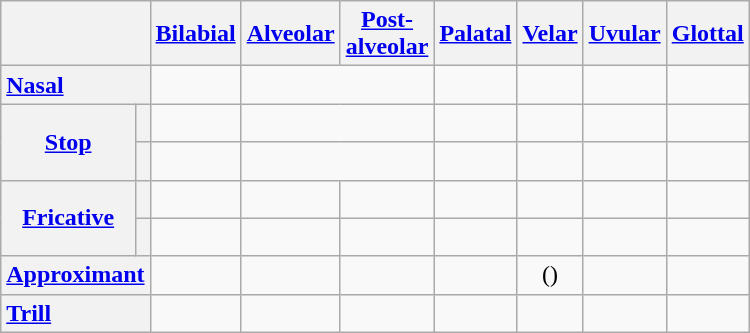<table class="wikitable" style="margin: 0 auto;">
<tr>
<th colspan="2"></th>
<th><a href='#'>Bilabial</a></th>
<th><a href='#'>Alveolar</a></th>
<th><a href='#'>Post-<br>alveolar</a></th>
<th><a href='#'>Palatal</a></th>
<th><a href='#'>Velar</a></th>
<th><a href='#'>Uvular</a></th>
<th><a href='#'>Glottal</a></th>
</tr>
<tr style="text-align:center;">
<th colspan="2" style="text-align:left;"><a href='#'>Nasal</a></th>
<td></td>
<td colspan="2"></td>
<td> </td>
<td> </td>
<td> </td>
<td> </td>
</tr>
<tr style="text-align:center;">
<th rowspan="2"><a href='#'>Stop</a></th>
<th></th>
<td></td>
<td colspan="2"></td>
<td> </td>
<td></td>
<td> </td>
<td> </td>
</tr>
<tr style="text-align:center;">
<th></th>
<td></td>
<td colspan="2"></td>
<td> </td>
<td></td>
<td> </td>
<td> </td>
</tr>
<tr style="text-align:center;">
<th rowspan="2"><a href='#'>Fricative</a></th>
<th></th>
<td></td>
<td></td>
<td></td>
<td> </td>
<td></td>
<td> </td>
<td></td>
</tr>
<tr style="text-align:center;">
<th></th>
<td></td>
<td></td>
<td></td>
<td> </td>
<td> </td>
<td> </td>
<td> </td>
</tr>
<tr style="text-align:center;">
<th colspan="2" style="text-align:left;"><a href='#'>Approximant</a></th>
<td></td>
<td></td>
<td> </td>
<td></td>
<td>()</td>
<td> </td>
<td> </td>
</tr>
<tr style="text-align:center;">
<th colspan="2" style="text-align:left;"><a href='#'>Trill</a></th>
<td> </td>
<td></td>
<td> </td>
<td> </td>
<td> </td>
<td></td>
<td> </td>
</tr>
</table>
